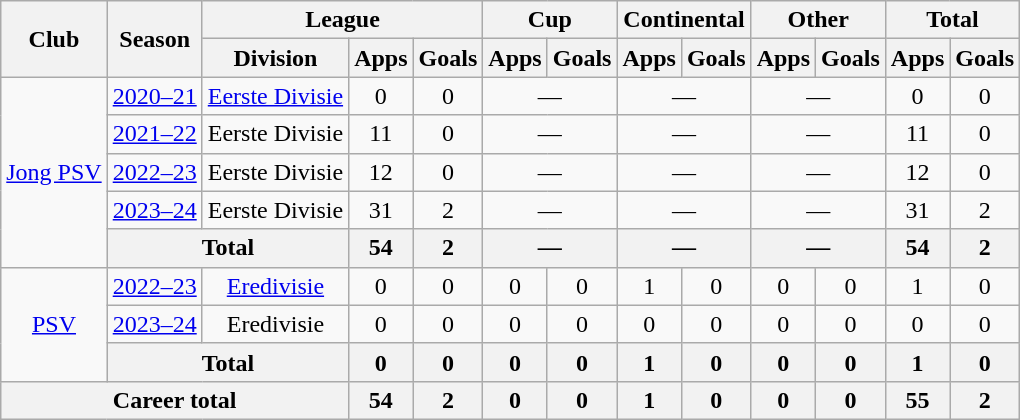<table class="wikitable" Style="text-align: center">
<tr>
<th rowspan="2">Club</th>
<th rowspan="2">Season</th>
<th colspan="3">League</th>
<th colspan="2">Cup</th>
<th colspan="2">Continental</th>
<th colspan="2">Other</th>
<th colspan="2">Total</th>
</tr>
<tr>
<th>Division</th>
<th>Apps</th>
<th>Goals</th>
<th>Apps</th>
<th>Goals</th>
<th>Apps</th>
<th>Goals</th>
<th>Apps</th>
<th>Goals</th>
<th>Apps</th>
<th>Goals</th>
</tr>
<tr>
<td rowspan="5"><a href='#'>Jong PSV</a></td>
<td><a href='#'>2020–21</a></td>
<td><a href='#'>Eerste Divisie</a></td>
<td>0</td>
<td>0</td>
<td colspan="2">—</td>
<td colspan="2">—</td>
<td colspan="2">—</td>
<td>0</td>
<td>0</td>
</tr>
<tr>
<td><a href='#'>2021–22</a></td>
<td>Eerste Divisie</td>
<td>11</td>
<td>0</td>
<td colspan="2">—</td>
<td colspan="2">—</td>
<td colspan="2">—</td>
<td>11</td>
<td>0</td>
</tr>
<tr>
<td><a href='#'>2022–23</a></td>
<td>Eerste Divisie</td>
<td>12</td>
<td>0</td>
<td colspan="2">—</td>
<td colspan="2">—</td>
<td colspan="2">—</td>
<td>12</td>
<td>0</td>
</tr>
<tr>
<td><a href='#'>2023–24</a></td>
<td>Eerste Divisie</td>
<td>31</td>
<td>2</td>
<td colspan="2">—</td>
<td colspan="2">—</td>
<td colspan="2">—</td>
<td>31</td>
<td>2</td>
</tr>
<tr>
<th colspan="2">Total</th>
<th>54</th>
<th>2</th>
<th colspan="2">—</th>
<th colspan="2">—</th>
<th colspan="2">—</th>
<th>54</th>
<th>2</th>
</tr>
<tr>
<td rowspan="3"><a href='#'>PSV</a></td>
<td><a href='#'>2022–23</a></td>
<td><a href='#'>Eredivisie</a></td>
<td>0</td>
<td>0</td>
<td>0</td>
<td>0</td>
<td>1</td>
<td>0</td>
<td>0</td>
<td>0</td>
<td>1</td>
<td>0</td>
</tr>
<tr>
<td><a href='#'>2023–24</a></td>
<td>Eredivisie</td>
<td>0</td>
<td>0</td>
<td>0</td>
<td>0</td>
<td>0</td>
<td>0</td>
<td>0</td>
<td>0</td>
<td>0</td>
<td>0</td>
</tr>
<tr>
<th colspan="2">Total</th>
<th>0</th>
<th>0</th>
<th>0</th>
<th>0</th>
<th>1</th>
<th>0</th>
<th>0</th>
<th>0</th>
<th>1</th>
<th>0</th>
</tr>
<tr>
<th colspan="3">Career total</th>
<th>54</th>
<th>2</th>
<th>0</th>
<th>0</th>
<th>1</th>
<th>0</th>
<th>0</th>
<th>0</th>
<th>55</th>
<th>2</th>
</tr>
</table>
